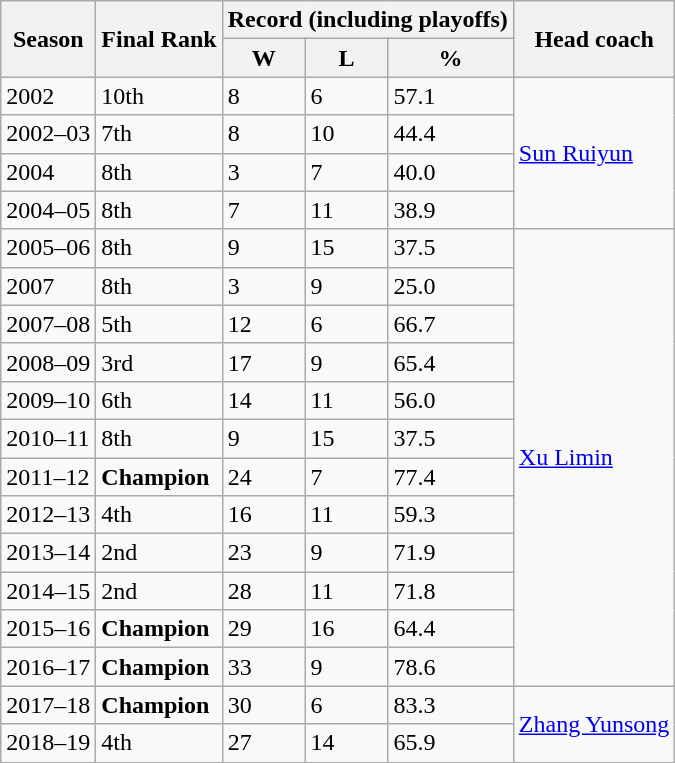<table class="wikitable sortable">
<tr>
<th rowspan=2>Season</th>
<th rowspan=2>Final Rank</th>
<th colspan=3>Record (including playoffs)</th>
<th rowspan=2>Head coach</th>
</tr>
<tr>
<th>W</th>
<th>L</th>
<th>%</th>
</tr>
<tr>
<td>2002</td>
<td>10th</td>
<td>8</td>
<td>6</td>
<td>57.1</td>
<td rowspan=4><a href='#'>Sun Ruiyun</a></td>
</tr>
<tr>
<td>2002–03</td>
<td>7th</td>
<td>8</td>
<td>10</td>
<td>44.4</td>
</tr>
<tr>
<td>2004</td>
<td>8th</td>
<td>3</td>
<td>7</td>
<td>40.0</td>
</tr>
<tr>
<td>2004–05</td>
<td>8th</td>
<td>7</td>
<td>11</td>
<td>38.9</td>
</tr>
<tr>
<td>2005–06</td>
<td>8th</td>
<td>9</td>
<td>15</td>
<td>37.5</td>
<td rowspan=12><a href='#'>Xu Limin</a></td>
</tr>
<tr>
<td>2007</td>
<td>8th</td>
<td>3</td>
<td>9</td>
<td>25.0</td>
</tr>
<tr>
<td>2007–08</td>
<td>5th</td>
<td>12</td>
<td>6</td>
<td>66.7</td>
</tr>
<tr>
<td>2008–09</td>
<td>3rd</td>
<td>17</td>
<td>9</td>
<td>65.4</td>
</tr>
<tr>
<td>2009–10</td>
<td>6th</td>
<td>14</td>
<td>11</td>
<td>56.0</td>
</tr>
<tr>
<td>2010–11</td>
<td>8th</td>
<td>9</td>
<td>15</td>
<td>37.5</td>
</tr>
<tr>
<td>2011–12</td>
<td><strong>Champion</strong></td>
<td>24</td>
<td>7</td>
<td>77.4</td>
</tr>
<tr>
<td>2012–13</td>
<td>4th</td>
<td>16</td>
<td>11</td>
<td>59.3</td>
</tr>
<tr>
<td>2013–14</td>
<td>2nd</td>
<td>23</td>
<td>9</td>
<td>71.9</td>
</tr>
<tr>
<td>2014–15</td>
<td>2nd</td>
<td>28</td>
<td>11</td>
<td>71.8</td>
</tr>
<tr>
<td>2015–16</td>
<td><strong>Champion</strong></td>
<td>29</td>
<td>16</td>
<td>64.4</td>
</tr>
<tr>
<td>2016–17</td>
<td><strong>Champion</strong></td>
<td>33</td>
<td>9</td>
<td>78.6</td>
</tr>
<tr>
<td>2017–18</td>
<td><strong>Champion</strong></td>
<td>30</td>
<td>6</td>
<td>83.3</td>
<td rowspan=2><a href='#'>Zhang Yunsong</a></td>
</tr>
<tr>
<td>2018–19</td>
<td>4th</td>
<td>27</td>
<td>14</td>
<td>65.9</td>
</tr>
</table>
